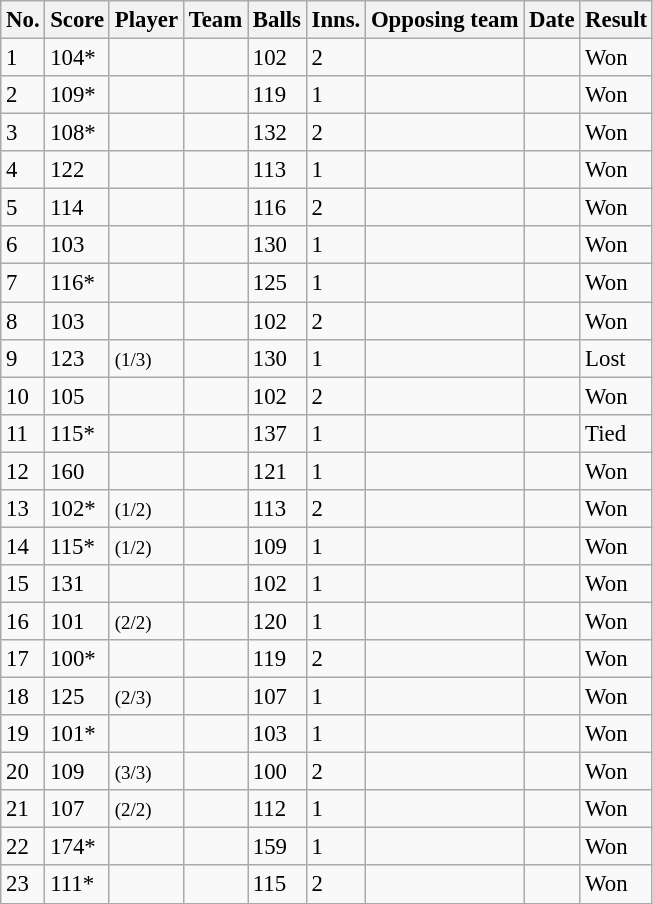<table class="wikitable sortable" style="font-size:95%">
<tr>
<th>No.</th>
<th>Score</th>
<th>Player</th>
<th>Team</th>
<th>Balls</th>
<th>Inns.</th>
<th>Opposing team</th>
<th>Date</th>
<th>Result</th>
</tr>
<tr>
<td>1</td>
<td> 104*</td>
<td></td>
<td></td>
<td>102</td>
<td>2</td>
<td></td>
<td></td>
<td>Won</td>
</tr>
<tr>
<td>2</td>
<td> 109*</td>
<td></td>
<td></td>
<td>119</td>
<td>1</td>
<td></td>
<td></td>
<td>Won</td>
</tr>
<tr>
<td>3</td>
<td> 108*</td>
<td></td>
<td></td>
<td>132</td>
<td>2</td>
<td></td>
<td></td>
<td>Won</td>
</tr>
<tr>
<td>4</td>
<td> 122</td>
<td></td>
<td></td>
<td>113</td>
<td>1</td>
<td></td>
<td></td>
<td>Won</td>
</tr>
<tr>
<td>5</td>
<td> 114</td>
<td></td>
<td></td>
<td>116</td>
<td>2</td>
<td></td>
<td></td>
<td>Won</td>
</tr>
<tr>
<td>6</td>
<td> 103</td>
<td></td>
<td></td>
<td>130</td>
<td>1</td>
<td></td>
<td></td>
<td>Won</td>
</tr>
<tr>
<td>7</td>
<td> 116*</td>
<td></td>
<td></td>
<td>125</td>
<td>1</td>
<td></td>
<td></td>
<td>Won</td>
</tr>
<tr>
<td>8</td>
<td> 103</td>
<td></td>
<td></td>
<td>102</td>
<td>2</td>
<td></td>
<td></td>
<td>Won</td>
</tr>
<tr>
<td>9</td>
<td> 123</td>
<td> <small>(1/3)</small></td>
<td></td>
<td>130</td>
<td>1</td>
<td></td>
<td></td>
<td>Lost</td>
</tr>
<tr>
<td>10</td>
<td> 105</td>
<td></td>
<td></td>
<td>102</td>
<td>2</td>
<td></td>
<td></td>
<td>Won</td>
</tr>
<tr>
<td>11</td>
<td> 115*</td>
<td></td>
<td></td>
<td>137</td>
<td>1</td>
<td></td>
<td></td>
<td>Tied</td>
</tr>
<tr>
<td>12</td>
<td> 160</td>
<td></td>
<td></td>
<td>121</td>
<td>1</td>
<td></td>
<td></td>
<td>Won</td>
</tr>
<tr>
<td>13</td>
<td> 102*</td>
<td> <small>(1/2)</small></td>
<td></td>
<td>113</td>
<td>2</td>
<td></td>
<td></td>
<td>Won</td>
</tr>
<tr>
<td>14</td>
<td> 115*</td>
<td> <small>(1/2)</small></td>
<td></td>
<td>109</td>
<td>1</td>
<td></td>
<td></td>
<td>Won</td>
</tr>
<tr>
<td>15</td>
<td> 131</td>
<td></td>
<td></td>
<td>102</td>
<td>1</td>
<td></td>
<td></td>
<td>Won</td>
</tr>
<tr>
<td>16</td>
<td> 101</td>
<td> <small>(2/2)</small></td>
<td></td>
<td>120</td>
<td>1</td>
<td></td>
<td></td>
<td>Won</td>
</tr>
<tr>
<td>17</td>
<td> 100*</td>
<td></td>
<td></td>
<td>119</td>
<td>2</td>
<td></td>
<td></td>
<td>Won</td>
</tr>
<tr>
<td>18</td>
<td> 125</td>
<td> <small>(2/3)</small></td>
<td></td>
<td>107</td>
<td>1</td>
<td></td>
<td></td>
<td>Won</td>
</tr>
<tr>
<td>19</td>
<td> 101*</td>
<td></td>
<td></td>
<td>103</td>
<td>1</td>
<td></td>
<td></td>
<td>Won</td>
</tr>
<tr>
<td>20</td>
<td> 109</td>
<td> <small>(3/3)</small></td>
<td></td>
<td>100</td>
<td>2</td>
<td></td>
<td></td>
<td>Won</td>
</tr>
<tr>
<td>21</td>
<td> 107</td>
<td> <small>(2/2)</small></td>
<td></td>
<td>112</td>
<td>1</td>
<td></td>
<td></td>
<td>Won</td>
</tr>
<tr>
<td>22</td>
<td> 174*</td>
<td></td>
<td></td>
<td>159</td>
<td>1</td>
<td></td>
<td></td>
<td>Won</td>
</tr>
<tr>
<td>23</td>
<td> 111*</td>
<td></td>
<td></td>
<td>115</td>
<td>2</td>
<td></td>
<td></td>
<td>Won</td>
</tr>
</table>
